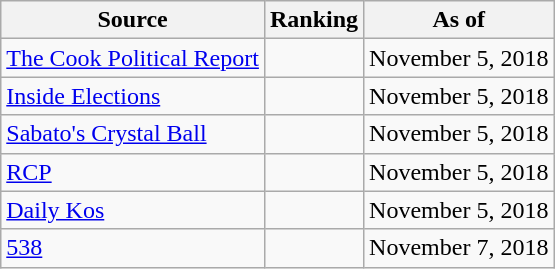<table class="wikitable" style="text-align:center">
<tr>
<th>Source</th>
<th>Ranking</th>
<th>As of</th>
</tr>
<tr>
<td align=left><a href='#'>The Cook Political Report</a></td>
<td></td>
<td>November 5, 2018</td>
</tr>
<tr>
<td align=left><a href='#'>Inside Elections</a></td>
<td></td>
<td>November 5, 2018</td>
</tr>
<tr>
<td align=left><a href='#'>Sabato's Crystal Ball</a></td>
<td></td>
<td>November 5, 2018</td>
</tr>
<tr>
<td align="left"><a href='#'>RCP</a></td>
<td></td>
<td>November 5, 2018</td>
</tr>
<tr>
<td align="left"><a href='#'>Daily Kos</a></td>
<td></td>
<td>November 5, 2018</td>
</tr>
<tr>
<td align="left"><a href='#'>538</a></td>
<td></td>
<td>November 7, 2018</td>
</tr>
</table>
